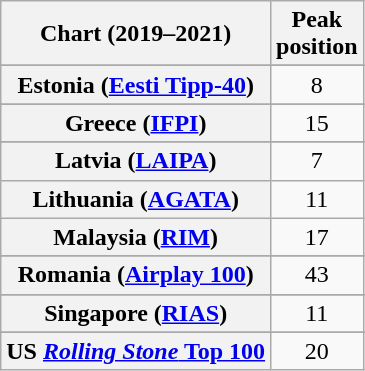<table class="wikitable sortable plainrowheaders" style="text-align:center">
<tr>
<th scope="col">Chart (2019–2021)</th>
<th scope="col">Peak<br>position</th>
</tr>
<tr>
</tr>
<tr>
</tr>
<tr>
</tr>
<tr>
</tr>
<tr>
</tr>
<tr>
</tr>
<tr>
</tr>
<tr>
</tr>
<tr>
</tr>
<tr>
</tr>
<tr>
<th scope="row">Estonia (<a href='#'>Eesti Tipp-40</a>)</th>
<td>8</td>
</tr>
<tr>
</tr>
<tr>
</tr>
<tr>
</tr>
<tr>
<th scope="row">Greece (<a href='#'>IFPI</a>)</th>
<td>15</td>
</tr>
<tr>
</tr>
<tr>
</tr>
<tr>
</tr>
<tr>
</tr>
<tr>
<th scope="row">Latvia (<a href='#'>LAIPA</a>)</th>
<td>7</td>
</tr>
<tr>
<th scope="row">Lithuania (<a href='#'>AGATA</a>)</th>
<td>11</td>
</tr>
<tr>
<th scope="row">Malaysia (<a href='#'>RIM</a>)</th>
<td>17</td>
</tr>
<tr>
</tr>
<tr>
</tr>
<tr>
</tr>
<tr>
</tr>
<tr>
</tr>
<tr>
<th scope="row">Romania (<a href='#'>Airplay 100</a>)</th>
<td>43</td>
</tr>
<tr>
</tr>
<tr>
</tr>
<tr>
<th scope="row">Singapore (<a href='#'>RIAS</a>)</th>
<td>11</td>
</tr>
<tr>
</tr>
<tr>
</tr>
<tr>
</tr>
<tr>
</tr>
<tr>
</tr>
<tr>
</tr>
<tr>
</tr>
<tr>
</tr>
<tr>
</tr>
<tr>
</tr>
<tr>
</tr>
<tr>
<th scope="row">US <a href='#'><em>Rolling Stone</em> Top 100</a></th>
<td>20</td>
</tr>
</table>
